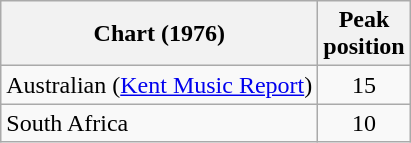<table class="wikitable sortable">
<tr>
<th>Chart (1976)</th>
<th>Peak<br>position</th>
</tr>
<tr>
<td>Australian (<a href='#'>Kent Music Report</a>)</td>
<td style="text-align:center;">15</td>
</tr>
<tr>
<td>South Africa</td>
<td style="text-align:center;">10</td>
</tr>
</table>
